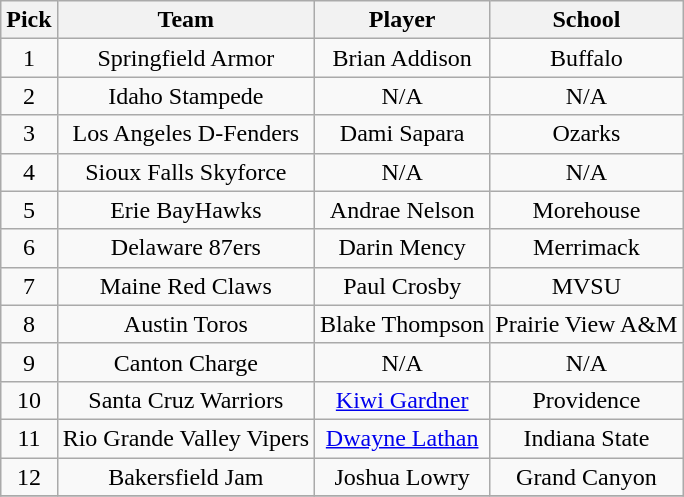<table class="wikitable" style="text-align:center">
<tr>
<th>Pick</th>
<th>Team</th>
<th>Player</th>
<th>School</th>
</tr>
<tr>
<td>1</td>
<td>Springfield Armor</td>
<td>Brian Addison</td>
<td>Buffalo</td>
</tr>
<tr>
<td>2</td>
<td>Idaho Stampede</td>
<td>N/A</td>
<td>N/A</td>
</tr>
<tr>
<td>3</td>
<td>Los Angeles D-Fenders</td>
<td>Dami Sapara</td>
<td>Ozarks</td>
</tr>
<tr>
<td>4</td>
<td>Sioux Falls Skyforce</td>
<td>N/A</td>
<td>N/A</td>
</tr>
<tr>
<td>5</td>
<td>Erie BayHawks</td>
<td>Andrae Nelson</td>
<td>Morehouse</td>
</tr>
<tr>
<td>6</td>
<td>Delaware 87ers</td>
<td>Darin Mency</td>
<td>Merrimack</td>
</tr>
<tr>
<td>7</td>
<td>Maine Red Claws</td>
<td>Paul Crosby</td>
<td>MVSU</td>
</tr>
<tr>
<td>8</td>
<td>Austin Toros</td>
<td>Blake Thompson</td>
<td>Prairie View A&M</td>
</tr>
<tr>
<td>9</td>
<td>Canton Charge</td>
<td>N/A</td>
<td>N/A</td>
</tr>
<tr>
<td>10</td>
<td>Santa Cruz Warriors</td>
<td><a href='#'>Kiwi Gardner</a></td>
<td>Providence</td>
</tr>
<tr>
<td>11</td>
<td>Rio Grande Valley Vipers</td>
<td><a href='#'>Dwayne Lathan</a></td>
<td>Indiana State</td>
</tr>
<tr>
<td>12</td>
<td>Bakersfield Jam</td>
<td>Joshua Lowry</td>
<td>Grand Canyon</td>
</tr>
<tr>
</tr>
</table>
